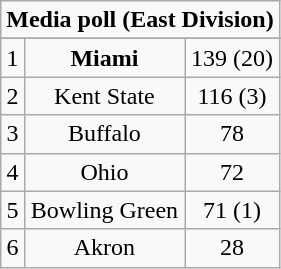<table class="wikitable" style="display: inline-table;">
<tr>
<td align="center" Colspan="3"><strong>Media poll (East Division)</strong></td>
</tr>
<tr align="center" | >
</tr>
<tr align="center">
<td>1</td>
<td><strong>Miami</strong></td>
<td>139 (20)</td>
</tr>
<tr align="center">
<td>2</td>
<td>Kent State</td>
<td>116 (3)</td>
</tr>
<tr align="center">
<td>3</td>
<td>Buffalo</td>
<td>78</td>
</tr>
<tr align="center">
<td>4</td>
<td>Ohio</td>
<td>72</td>
</tr>
<tr align="center">
<td>5</td>
<td>Bowling Green</td>
<td>71 (1)</td>
</tr>
<tr align="center">
<td>6</td>
<td>Akron</td>
<td>28</td>
</tr>
</table>
